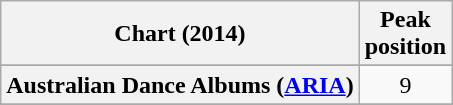<table class="wikitable sortable plainrowheaders" style="text-align:center">
<tr>
<th scope="col">Chart (2014)</th>
<th scope="col">Peak<br>position</th>
</tr>
<tr>
</tr>
<tr>
<th scope="row">Australian Dance Albums (<a href='#'>ARIA</a>)</th>
<td>9</td>
</tr>
<tr>
</tr>
<tr>
</tr>
<tr>
</tr>
<tr>
</tr>
<tr>
</tr>
<tr>
</tr>
<tr>
</tr>
<tr>
</tr>
<tr>
</tr>
<tr>
</tr>
</table>
